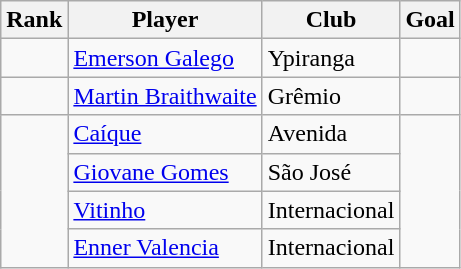<table class="wikitable">
<tr>
<th>Rank</th>
<th>Player</th>
<th>Club</th>
<th>Goal</th>
</tr>
<tr>
<td></td>
<td> <a href='#'>Emerson Galego</a></td>
<td>Ypiranga</td>
<td></td>
</tr>
<tr>
<td></td>
<td> <a href='#'>Martin Braithwaite</a></td>
<td>Grêmio</td>
<td></td>
</tr>
<tr>
<td rowspan=4></td>
<td> <a href='#'>Caíque</a></td>
<td>Avenida</td>
<td rowspan=4></td>
</tr>
<tr>
<td> <a href='#'>Giovane Gomes</a></td>
<td>São José</td>
</tr>
<tr>
<td> <a href='#'>Vitinho</a></td>
<td>Internacional</td>
</tr>
<tr>
<td> <a href='#'>Enner Valencia</a></td>
<td>Internacional</td>
</tr>
</table>
